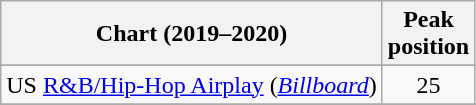<table class="wikitable sortable">
<tr>
<th>Chart (2019–2020)</th>
<th>Peak<br>position</th>
</tr>
<tr>
</tr>
<tr>
<td>US <a href='#'>R&B/Hip-Hop Airplay</a> (<em><a href='#'>Billboard</a></em>)</td>
<td align="center">25</td>
</tr>
<tr>
</tr>
<tr>
</tr>
</table>
